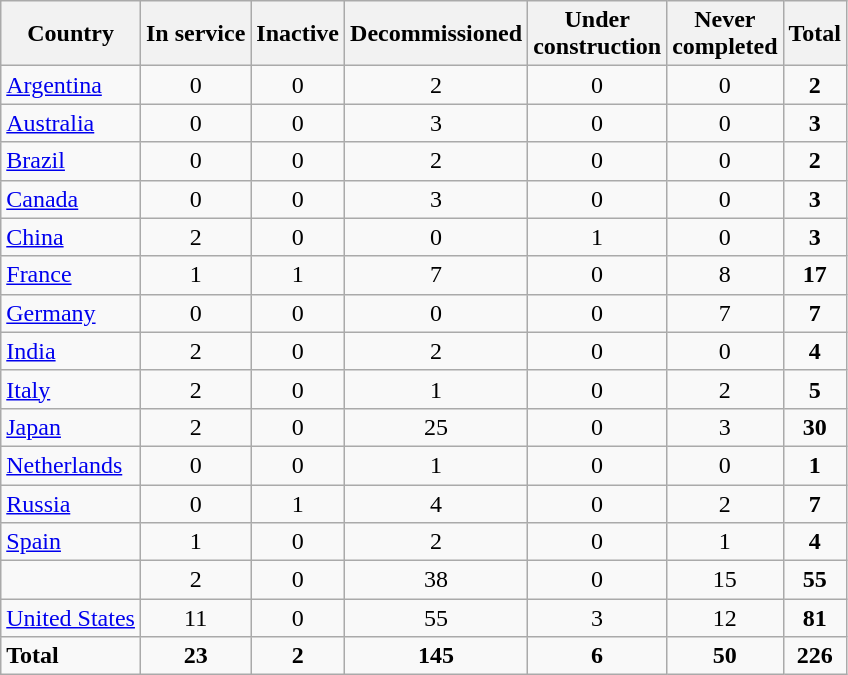<table class="wikitable sortable" style="text-align: center;">
<tr>
<th>Country</th>
<th>In service</th>
<th>Inactive</th>
<th>Decommissioned</th>
<th>Under<br>construction</th>
<th>Never<br>completed</th>
<th>Total</th>
</tr>
<tr>
<td align="left"> <a href='#'>Argentina</a></td>
<td>0</td>
<td>0</td>
<td>2</td>
<td>0</td>
<td>0</td>
<td><strong> 2 </strong></td>
</tr>
<tr>
<td align="left"> <a href='#'>Australia</a></td>
<td>0</td>
<td>0</td>
<td>3</td>
<td>0</td>
<td>0</td>
<td><strong> 3 </strong></td>
</tr>
<tr>
<td align="left"> <a href='#'>Brazil</a></td>
<td>0</td>
<td>0</td>
<td>2</td>
<td>0</td>
<td>0</td>
<td><strong>2</strong></td>
</tr>
<tr>
<td align="left"> <a href='#'>Canada</a></td>
<td>0</td>
<td>0</td>
<td>3</td>
<td>0</td>
<td>0</td>
<td><strong> 3 </strong></td>
</tr>
<tr>
<td align="left"> <a href='#'>China</a></td>
<td>2</td>
<td>0</td>
<td>0</td>
<td>1</td>
<td>0</td>
<td><strong> 3 </strong></td>
</tr>
<tr>
<td align="left"> <a href='#'>France</a></td>
<td>1</td>
<td>1</td>
<td>7</td>
<td>0</td>
<td>8</td>
<td><strong> 17 </strong></td>
</tr>
<tr>
<td align="left"> <a href='#'>Germany</a></td>
<td>0</td>
<td>0</td>
<td>0</td>
<td>0</td>
<td>7</td>
<td><strong> 7 </strong></td>
</tr>
<tr>
<td align="left"> <a href='#'>India</a></td>
<td>2</td>
<td>0</td>
<td>2</td>
<td>0</td>
<td>0</td>
<td><strong>4</strong></td>
</tr>
<tr>
<td align="left"> <a href='#'>Italy</a></td>
<td>2</td>
<td>0</td>
<td>1</td>
<td>0</td>
<td>2</td>
<td><strong> 5 </strong></td>
</tr>
<tr>
<td align="left"> <a href='#'>Japan</a></td>
<td>2</td>
<td>0</td>
<td>25</td>
<td>0</td>
<td>3</td>
<td><strong> 30 </strong></td>
</tr>
<tr>
<td align="left"> <a href='#'>Netherlands</a></td>
<td>0</td>
<td>0</td>
<td>1</td>
<td>0</td>
<td>0</td>
<td><strong> 1 </strong></td>
</tr>
<tr>
<td align="left"> <a href='#'>Russia</a></td>
<td>0</td>
<td>1</td>
<td>4</td>
<td>0</td>
<td>2</td>
<td><strong> 7</strong></td>
</tr>
<tr>
<td align="left"> <a href='#'>Spain</a></td>
<td>1</td>
<td>0</td>
<td>2</td>
<td>0</td>
<td>1</td>
<td><strong> 4 </strong></td>
</tr>
<tr>
<td align="left"></td>
<td>2</td>
<td>0</td>
<td>38</td>
<td>0</td>
<td>15</td>
<td><strong> 55 </strong></td>
</tr>
<tr>
<td align="left"> <a href='#'>United States</a></td>
<td>11</td>
<td>0</td>
<td>55</td>
<td>3</td>
<td>12</td>
<td><strong>81</strong></td>
</tr>
<tr>
<td align="left"><strong>Total</strong></td>
<td><strong>23</strong></td>
<td><strong>2</strong></td>
<td><strong>145</strong></td>
<td><strong>6</strong></td>
<td><strong>50</strong></td>
<td><strong>226</strong></td>
</tr>
</table>
